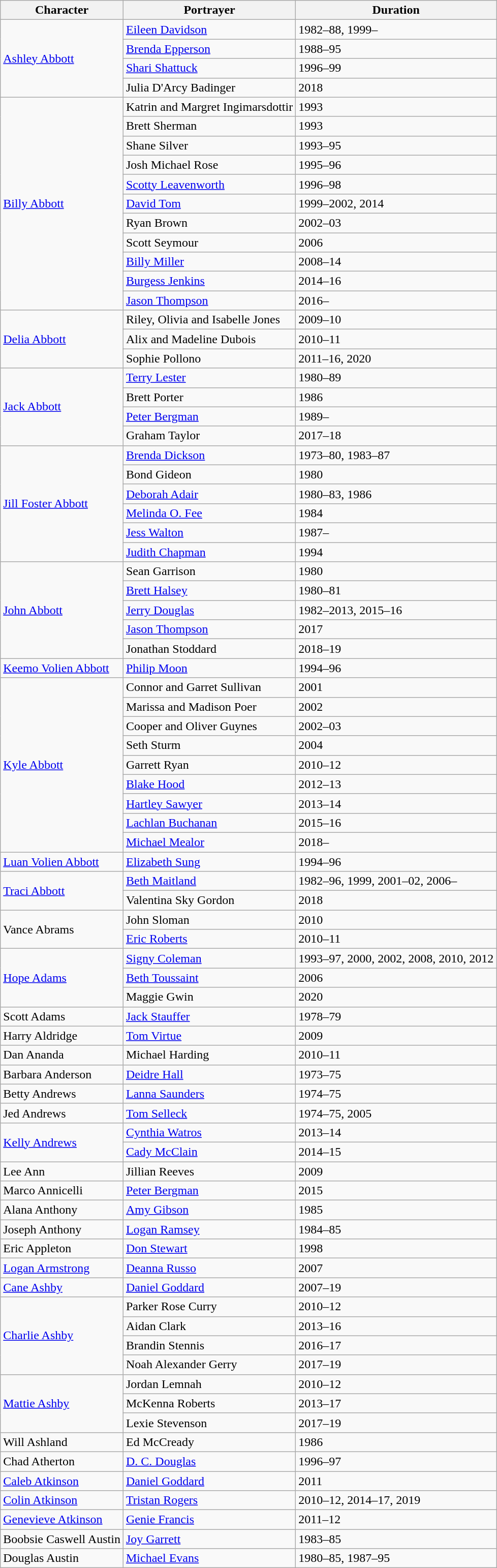<table class="wikitable sortable">
<tr ">
<th>Character</th>
<th>Portrayer</th>
<th>Duration</th>
</tr>
<tr>
<td rowspan="4"><a href='#'>Ashley Abbott</a></td>
<td><a href='#'>Eileen Davidson</a></td>
<td>1982–88, 1999–</td>
</tr>
<tr>
<td><a href='#'>Brenda Epperson</a></td>
<td>1988–95</td>
</tr>
<tr>
<td><a href='#'>Shari Shattuck</a></td>
<td>1996–99</td>
</tr>
<tr>
<td>Julia D'Arcy Badinger</td>
<td>2018</td>
</tr>
<tr>
<td rowspan="11"><a href='#'>Billy Abbott</a></td>
<td>Katrin and Margret Ingimarsdottir</td>
<td>1993</td>
</tr>
<tr>
<td>Brett Sherman</td>
<td>1993</td>
</tr>
<tr>
<td>Shane Silver</td>
<td>1993–95</td>
</tr>
<tr>
<td>Josh Michael Rose</td>
<td>1995–96</td>
</tr>
<tr>
<td><a href='#'>Scotty Leavenworth</a></td>
<td>1996–98</td>
</tr>
<tr>
<td><a href='#'>David Tom</a></td>
<td>1999–2002, 2014</td>
</tr>
<tr>
<td>Ryan Brown</td>
<td>2002–03</td>
</tr>
<tr>
<td>Scott Seymour</td>
<td>2006</td>
</tr>
<tr>
<td><a href='#'>Billy Miller</a></td>
<td>2008–14</td>
</tr>
<tr>
<td><a href='#'>Burgess Jenkins</a></td>
<td>2014–16</td>
</tr>
<tr>
<td><a href='#'>Jason Thompson</a></td>
<td>2016– </td>
</tr>
<tr>
<td rowspan="3"><a href='#'>Delia Abbott</a></td>
<td>Riley, Olivia and Isabelle Jones</td>
<td>2009–10</td>
</tr>
<tr>
<td>Alix and Madeline Dubois</td>
<td>2010–11</td>
</tr>
<tr>
<td>Sophie Pollono</td>
<td>2011–16, 2020</td>
</tr>
<tr>
<td rowspan="4"><a href='#'>Jack Abbott</a></td>
<td><a href='#'>Terry Lester</a></td>
<td>1980–89</td>
</tr>
<tr>
<td>Brett Porter</td>
<td>1986</td>
</tr>
<tr>
<td><a href='#'>Peter Bergman</a></td>
<td>1989–</td>
</tr>
<tr>
<td>Graham Taylor</td>
<td>2017–18</td>
</tr>
<tr>
<td rowspan="6"><a href='#'>Jill Foster Abbott</a></td>
<td><a href='#'>Brenda Dickson</a></td>
<td>1973–80, 1983–87</td>
</tr>
<tr>
<td>Bond Gideon</td>
<td>1980</td>
</tr>
<tr>
<td><a href='#'>Deborah Adair</a></td>
<td>1980–83, 1986</td>
</tr>
<tr>
<td><a href='#'>Melinda O. Fee</a></td>
<td>1984</td>
</tr>
<tr>
<td><a href='#'>Jess Walton</a></td>
<td>1987–</td>
</tr>
<tr>
<td><a href='#'>Judith Chapman</a></td>
<td>1994</td>
</tr>
<tr>
<td rowspan="5"><a href='#'>John Abbott</a></td>
<td>Sean Garrison</td>
<td>1980</td>
</tr>
<tr>
<td><a href='#'>Brett Halsey</a></td>
<td>1980–81</td>
</tr>
<tr>
<td><a href='#'>Jerry Douglas</a></td>
<td>1982–2013, 2015–16</td>
</tr>
<tr>
<td><a href='#'>Jason Thompson</a></td>
<td>2017</td>
</tr>
<tr>
<td>Jonathan Stoddard</td>
<td>2018–19</td>
</tr>
<tr>
<td><a href='#'>Keemo Volien Abbott</a></td>
<td><a href='#'>Philip Moon</a></td>
<td>1994–96</td>
</tr>
<tr>
<td rowspan="9"><a href='#'>Kyle Abbott</a></td>
<td>Connor and Garret Sullivan</td>
<td>2001</td>
</tr>
<tr>
<td>Marissa and Madison Poer</td>
<td>2002</td>
</tr>
<tr>
<td>Cooper and Oliver Guynes</td>
<td>2002–03</td>
</tr>
<tr>
<td>Seth Sturm</td>
<td>2004</td>
</tr>
<tr>
<td>Garrett Ryan</td>
<td>2010–12</td>
</tr>
<tr>
<td><a href='#'>Blake Hood</a></td>
<td>2012–13</td>
</tr>
<tr>
<td><a href='#'>Hartley Sawyer</a></td>
<td>2013–14</td>
</tr>
<tr>
<td><a href='#'>Lachlan Buchanan</a></td>
<td>2015–16</td>
</tr>
<tr>
<td><a href='#'>Michael Mealor</a></td>
<td>2018–</td>
</tr>
<tr>
<td><a href='#'>Luan Volien Abbott</a></td>
<td><a href='#'>Elizabeth Sung</a></td>
<td>1994–96</td>
</tr>
<tr>
<td rowspan="2"><a href='#'>Traci Abbott</a></td>
<td><a href='#'>Beth Maitland</a></td>
<td>1982–96, 1999, 2001–02, 2006–</td>
</tr>
<tr>
<td>Valentina Sky Gordon</td>
<td>2018</td>
</tr>
<tr>
<td rowspan="2">Vance Abrams</td>
<td>John Sloman</td>
<td>2010</td>
</tr>
<tr>
<td><a href='#'>Eric Roberts</a></td>
<td>2010–11</td>
</tr>
<tr>
<td rowspan="3"><a href='#'>Hope Adams</a></td>
<td><a href='#'>Signy Coleman</a></td>
<td>1993–97, 2000, 2002, 2008, 2010, 2012</td>
</tr>
<tr>
<td><a href='#'>Beth Toussaint</a></td>
<td>2006</td>
</tr>
<tr>
<td>Maggie Gwin</td>
<td>2020</td>
</tr>
<tr>
<td>Scott Adams</td>
<td><a href='#'>Jack Stauffer</a></td>
<td>1978–79</td>
</tr>
<tr>
<td>Harry Aldridge</td>
<td><a href='#'>Tom Virtue</a></td>
<td>2009</td>
</tr>
<tr>
<td>Dan Ananda</td>
<td>Michael Harding</td>
<td>2010–11</td>
</tr>
<tr>
<td>Barbara Anderson</td>
<td><a href='#'>Deidre Hall</a></td>
<td>1973–75</td>
</tr>
<tr>
<td>Betty Andrews</td>
<td><a href='#'>Lanna Saunders</a></td>
<td>1974–75</td>
</tr>
<tr>
<td>Jed Andrews</td>
<td><a href='#'>Tom Selleck</a></td>
<td>1974–75, 2005</td>
</tr>
<tr>
<td rowspan="2"><a href='#'>Kelly Andrews</a></td>
<td><a href='#'>Cynthia Watros</a></td>
<td>2013–14</td>
</tr>
<tr>
<td><a href='#'>Cady McClain</a></td>
<td>2014–15</td>
</tr>
<tr>
<td>Lee Ann</td>
<td>Jillian Reeves</td>
<td>2009</td>
</tr>
<tr>
<td>Marco Annicelli</td>
<td><a href='#'>Peter Bergman</a></td>
<td>2015</td>
</tr>
<tr>
<td>Alana Anthony</td>
<td><a href='#'>Amy Gibson</a></td>
<td>1985</td>
</tr>
<tr>
<td>Joseph Anthony</td>
<td><a href='#'>Logan Ramsey</a></td>
<td>1984–85</td>
</tr>
<tr>
<td>Eric Appleton</td>
<td><a href='#'>Don Stewart</a></td>
<td>1998</td>
</tr>
<tr>
<td><a href='#'>Logan Armstrong</a></td>
<td><a href='#'>Deanna Russo</a></td>
<td>2007</td>
</tr>
<tr>
<td><a href='#'>Cane Ashby</a></td>
<td><a href='#'>Daniel Goddard</a></td>
<td>2007–19</td>
</tr>
<tr>
<td rowspan="4"><a href='#'>Charlie Ashby</a></td>
<td>Parker Rose Curry</td>
<td>2010–12</td>
</tr>
<tr>
<td>Aidan Clark</td>
<td>2013–16</td>
</tr>
<tr>
<td>Brandin Stennis</td>
<td>2016–17</td>
</tr>
<tr>
<td>Noah Alexander Gerry</td>
<td>2017–19</td>
</tr>
<tr>
<td rowspan="3"><a href='#'>Mattie Ashby</a></td>
<td>Jordan Lemnah</td>
<td>2010–12</td>
</tr>
<tr>
<td>McKenna Roberts</td>
<td>2013–17</td>
</tr>
<tr>
<td>Lexie Stevenson</td>
<td>2017–19</td>
</tr>
<tr>
<td>Will Ashland</td>
<td>Ed McCready</td>
<td>1986</td>
</tr>
<tr>
<td>Chad Atherton</td>
<td><a href='#'>D. C. Douglas</a></td>
<td>1996–97</td>
</tr>
<tr>
<td><a href='#'>Caleb Atkinson</a></td>
<td><a href='#'>Daniel Goddard</a></td>
<td>2011</td>
</tr>
<tr>
<td><a href='#'>Colin Atkinson</a></td>
<td><a href='#'>Tristan Rogers</a></td>
<td>2010–12, 2014–17, 2019</td>
</tr>
<tr>
<td><a href='#'>Genevieve Atkinson</a></td>
<td><a href='#'>Genie Francis</a></td>
<td>2011–12</td>
</tr>
<tr>
<td>Boobsie Caswell Austin</td>
<td><a href='#'>Joy Garrett</a></td>
<td>1983–85</td>
</tr>
<tr>
<td>Douglas Austin</td>
<td><a href='#'>Michael Evans</a></td>
<td>1980–85, 1987–95</td>
</tr>
</table>
